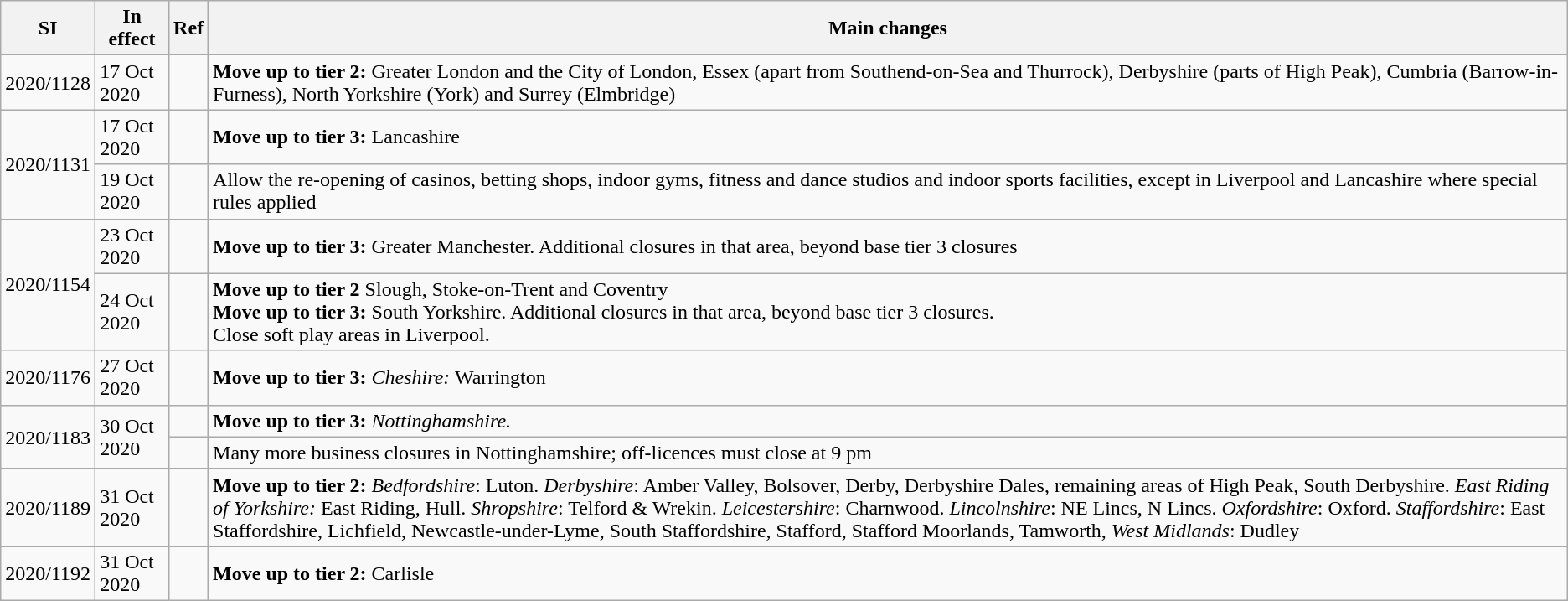<table class="wikitable">
<tr>
<th>SI</th>
<th>In effect</th>
<th>Ref</th>
<th>Main changes</th>
</tr>
<tr>
<td>2020/1128</td>
<td>17 Oct 2020</td>
<td></td>
<td><strong>Move up to tier 2:</strong> Greater London and the City of London, Essex (apart from Southend-on-Sea and Thurrock), Derbyshire (parts of High Peak), Cumbria (Barrow-in-Furness), North Yorkshire (York) and Surrey (Elmbridge)</td>
</tr>
<tr>
<td rowspan="2">2020/1131</td>
<td>17 Oct 2020</td>
<td></td>
<td><strong>Move up to tier 3:</strong> Lancashire</td>
</tr>
<tr>
<td>19 Oct 2020</td>
<td></td>
<td>Allow the re-opening of casinos, betting shops, indoor gyms, fitness and dance studios and indoor sports facilities, except in Liverpool and Lancashire where special rules applied</td>
</tr>
<tr>
<td rowspan="2">2020/1154</td>
<td>23 Oct 2020</td>
<td></td>
<td><strong>Move up to tier 3:</strong> Greater Manchester. Additional closures in that area, beyond base tier 3 closures</td>
</tr>
<tr>
<td>24 Oct 2020</td>
<td></td>
<td><strong>Move up to tier 2</strong> Slough, Stoke-on-Trent and Coventry<br><strong>Move up to tier 3:</strong> South Yorkshire. Additional closures in that area, beyond base tier 3 closures.<br>Close soft play areas in Liverpool.</td>
</tr>
<tr>
<td>2020/1176</td>
<td>27 Oct 2020</td>
<td></td>
<td><strong>Move up to tier 3:</strong> <em>Cheshire:</em> Warrington</td>
</tr>
<tr>
<td rowspan="2">2020/1183</td>
<td rowspan="2">30 Oct 2020</td>
<td></td>
<td><strong>Move up to tier 3:</strong> <em>Nottinghamshire.</em></td>
</tr>
<tr>
<td></td>
<td>Many more business closures in Nottinghamshire; off-licences must close at 9 pm</td>
</tr>
<tr>
<td>2020/1189</td>
<td>31 Oct 2020</td>
<td></td>
<td><strong>Move up to tier 2:</strong> <em>Bedfordshire</em>: Luton. <em>Derbyshire</em>: Amber Valley, Bolsover, Derby, Derbyshire Dales, remaining areas of High Peak, South Derbyshire. <em>East Riding of Yorkshire:</em> East Riding, Hull. <em>Shropshire</em>: Telford & Wrekin. <em>Leicestershire</em>: Charnwood. <em>Lincolnshire</em>: NE Lincs, N Lincs. <em>Oxfordshire</em>: Oxford. <em>Staffordshire</em>: East Staffordshire, Lichfield, Newcastle-under-Lyme, South Staffordshire, Stafford, Stafford Moorlands, Tamworth, <em>West Midlands</em>: Dudley</td>
</tr>
<tr>
<td>2020/1192</td>
<td>31 Oct 2020</td>
<td></td>
<td><strong>Move up to tier 2:</strong> Carlisle</td>
</tr>
</table>
